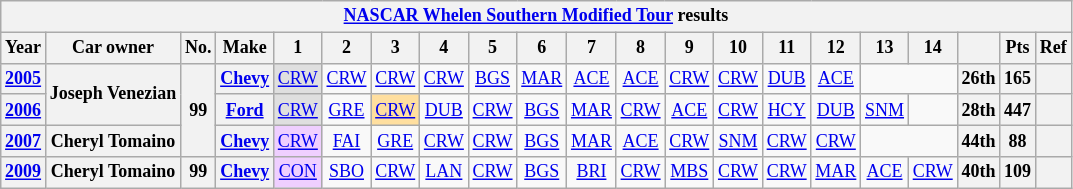<table class="wikitable" style="text-align:center; font-size:75%">
<tr>
<th colspan=21><a href='#'>NASCAR Whelen Southern Modified Tour</a> results</th>
</tr>
<tr>
<th>Year</th>
<th>Car owner</th>
<th>No.</th>
<th>Make</th>
<th>1</th>
<th>2</th>
<th>3</th>
<th>4</th>
<th>5</th>
<th>6</th>
<th>7</th>
<th>8</th>
<th>9</th>
<th>10</th>
<th>11</th>
<th>12</th>
<th>13</th>
<th>14</th>
<th></th>
<th>Pts</th>
<th>Ref</th>
</tr>
<tr>
<th><a href='#'>2005</a></th>
<th rowspan=2>Joseph Venezian</th>
<th rowspan=3>99</th>
<th><a href='#'>Chevy</a></th>
<td style="background:#DFDFDF;"><a href='#'>CRW</a><br></td>
<td><a href='#'>CRW</a></td>
<td><a href='#'>CRW</a></td>
<td><a href='#'>CRW</a></td>
<td><a href='#'>BGS</a></td>
<td><a href='#'>MAR</a></td>
<td><a href='#'>ACE</a></td>
<td><a href='#'>ACE</a></td>
<td><a href='#'>CRW</a></td>
<td><a href='#'>CRW</a></td>
<td><a href='#'>DUB</a></td>
<td><a href='#'>ACE</a></td>
<td colspan=2></td>
<th>26th</th>
<th>165</th>
<th></th>
</tr>
<tr>
<th><a href='#'>2006</a></th>
<th><a href='#'>Ford</a></th>
<td style="background:#DFDFDF;"><a href='#'>CRW</a><br></td>
<td><a href='#'>GRE</a></td>
<td style="background:#FFDF9F;"><a href='#'>CRW</a><br></td>
<td><a href='#'>DUB</a></td>
<td><a href='#'>CRW</a></td>
<td><a href='#'>BGS</a></td>
<td><a href='#'>MAR</a></td>
<td><a href='#'>CRW</a></td>
<td><a href='#'>ACE</a></td>
<td><a href='#'>CRW</a></td>
<td><a href='#'>HCY</a></td>
<td><a href='#'>DUB</a></td>
<td><a href='#'>SNM</a></td>
<td></td>
<th>28th</th>
<th>447</th>
<th></th>
</tr>
<tr>
<th><a href='#'>2007</a></th>
<th>Cheryl Tomaino</th>
<th><a href='#'>Chevy</a></th>
<td style="background:#EFCFFF;"><a href='#'>CRW</a><br></td>
<td><a href='#'>FAI</a></td>
<td><a href='#'>GRE</a></td>
<td><a href='#'>CRW</a></td>
<td><a href='#'>CRW</a></td>
<td><a href='#'>BGS</a></td>
<td><a href='#'>MAR</a></td>
<td><a href='#'>ACE</a></td>
<td><a href='#'>CRW</a></td>
<td><a href='#'>SNM</a></td>
<td><a href='#'>CRW</a></td>
<td><a href='#'>CRW</a></td>
<td colspan=2></td>
<th>44th</th>
<th>88</th>
<th></th>
</tr>
<tr>
<th><a href='#'>2009</a></th>
<th>Cheryl Tomaino</th>
<th>99</th>
<th><a href='#'>Chevy</a></th>
<td style="background:#EFCFFF;"><a href='#'>CON</a><br></td>
<td><a href='#'>SBO</a></td>
<td><a href='#'>CRW</a></td>
<td><a href='#'>LAN</a></td>
<td><a href='#'>CRW</a></td>
<td><a href='#'>BGS</a></td>
<td><a href='#'>BRI</a></td>
<td><a href='#'>CRW</a></td>
<td><a href='#'>MBS</a></td>
<td><a href='#'>CRW</a></td>
<td><a href='#'>CRW</a></td>
<td><a href='#'>MAR</a></td>
<td><a href='#'>ACE</a></td>
<td><a href='#'>CRW</a></td>
<th>40th</th>
<th>109</th>
<th></th>
</tr>
</table>
